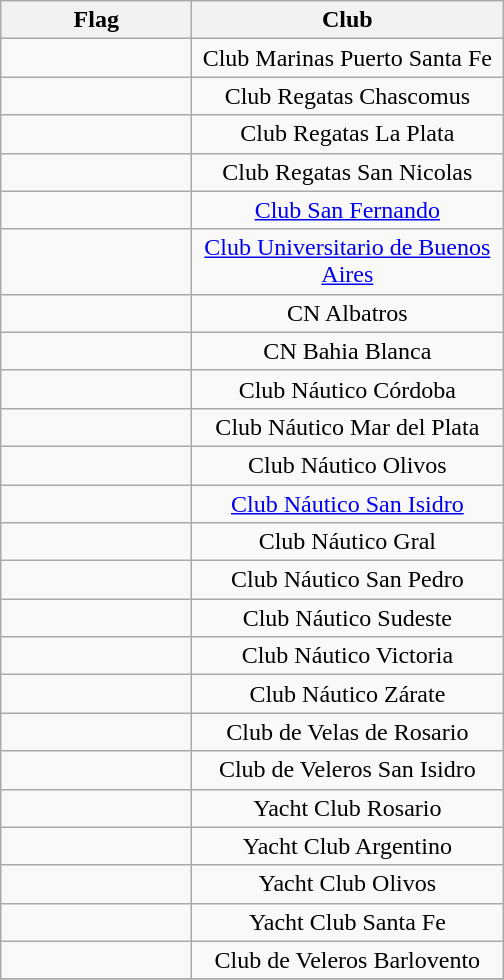<table class="wikitable" style="background:#f9f9f9; text-align:center">
<tr>
<th scope="col" style="width:120px;">Flag</th>
<th scope="col" style="width:200px;">Club</th>
</tr>
<tr>
<td></td>
<td>Club Marinas Puerto Santa Fe</td>
</tr>
<tr>
<td></td>
<td>Club Regatas Chascomus</td>
</tr>
<tr>
<td></td>
<td>Club Regatas La Plata</td>
</tr>
<tr>
<td></td>
<td>Club Regatas San Nicolas</td>
</tr>
<tr>
<td></td>
<td><a href='#'>Club San Fernando</a></td>
</tr>
<tr>
<td></td>
<td><a href='#'>Club Universitario de Buenos Aires</a></td>
</tr>
<tr>
<td></td>
<td>CN Albatros</td>
</tr>
<tr>
<td></td>
<td>CN Bahia Blanca</td>
</tr>
<tr>
<td></td>
<td>Club Náutico Córdoba</td>
</tr>
<tr>
<td></td>
<td>Club Náutico Mar del Plata</td>
</tr>
<tr>
<td></td>
<td>Club Náutico Olivos</td>
</tr>
<tr>
<td></td>
<td><a href='#'>Club Náutico San Isidro</a></td>
</tr>
<tr>
<td></td>
<td>Club Náutico Gral</td>
</tr>
<tr>
<td></td>
<td>Club Náutico San Pedro</td>
</tr>
<tr>
<td></td>
<td>Club Náutico Sudeste</td>
</tr>
<tr>
<td></td>
<td>Club Náutico Victoria</td>
</tr>
<tr>
<td></td>
<td>Club Náutico Zárate</td>
</tr>
<tr>
<td></td>
<td>Club de Velas de Rosario</td>
</tr>
<tr>
<td></td>
<td>Club de Veleros San Isidro</td>
</tr>
<tr>
<td></td>
<td>Yacht Club Rosario</td>
</tr>
<tr>
<td></td>
<td>Yacht Club Argentino</td>
</tr>
<tr>
<td></td>
<td>Yacht Club Olivos</td>
</tr>
<tr>
<td></td>
<td>Yacht Club Santa Fe</td>
</tr>
<tr>
<td></td>
<td>Club de Veleros Barlovento</td>
</tr>
<tr>
</tr>
</table>
